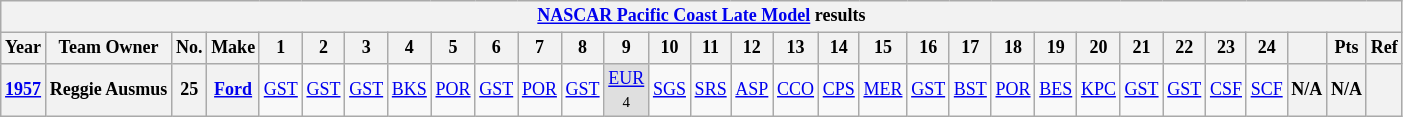<table class="wikitable" style="text-align:center; font-size:75%">
<tr>
<th colspan=69><a href='#'>NASCAR Pacific Coast Late Model</a> results</th>
</tr>
<tr>
<th>Year</th>
<th>Team Owner</th>
<th>No.</th>
<th>Make</th>
<th>1</th>
<th>2</th>
<th>3</th>
<th>4</th>
<th>5</th>
<th>6</th>
<th>7</th>
<th>8</th>
<th>9</th>
<th>10</th>
<th>11</th>
<th>12</th>
<th>13</th>
<th>14</th>
<th>15</th>
<th>16</th>
<th>17</th>
<th>18</th>
<th>19</th>
<th>20</th>
<th>21</th>
<th>22</th>
<th>23</th>
<th>24</th>
<th></th>
<th>Pts</th>
<th>Ref</th>
</tr>
<tr>
<th><a href='#'>1957</a></th>
<th>Reggie Ausmus</th>
<th>25</th>
<th><a href='#'>Ford</a></th>
<td><a href='#'>GST</a></td>
<td><a href='#'>GST</a></td>
<td><a href='#'>GST</a></td>
<td><a href='#'>BKS</a></td>
<td><a href='#'>POR</a></td>
<td><a href='#'>GST</a></td>
<td><a href='#'>POR</a></td>
<td><a href='#'>GST</a></td>
<td style="background:#DFDFDF;"><a href='#'>EUR</a><br><small>4</small></td>
<td><a href='#'>SGS</a></td>
<td><a href='#'>SRS</a></td>
<td><a href='#'>ASP</a></td>
<td><a href='#'>CCO</a></td>
<td><a href='#'>CPS</a></td>
<td><a href='#'>MER</a></td>
<td><a href='#'>GST</a></td>
<td><a href='#'>BST</a></td>
<td><a href='#'>POR</a></td>
<td><a href='#'>BES</a></td>
<td><a href='#'>KPC</a></td>
<td><a href='#'>GST</a></td>
<td><a href='#'>GST</a></td>
<td><a href='#'>CSF</a></td>
<td><a href='#'>SCF</a></td>
<th>N/A</th>
<th>N/A</th>
<th></th>
</tr>
</table>
